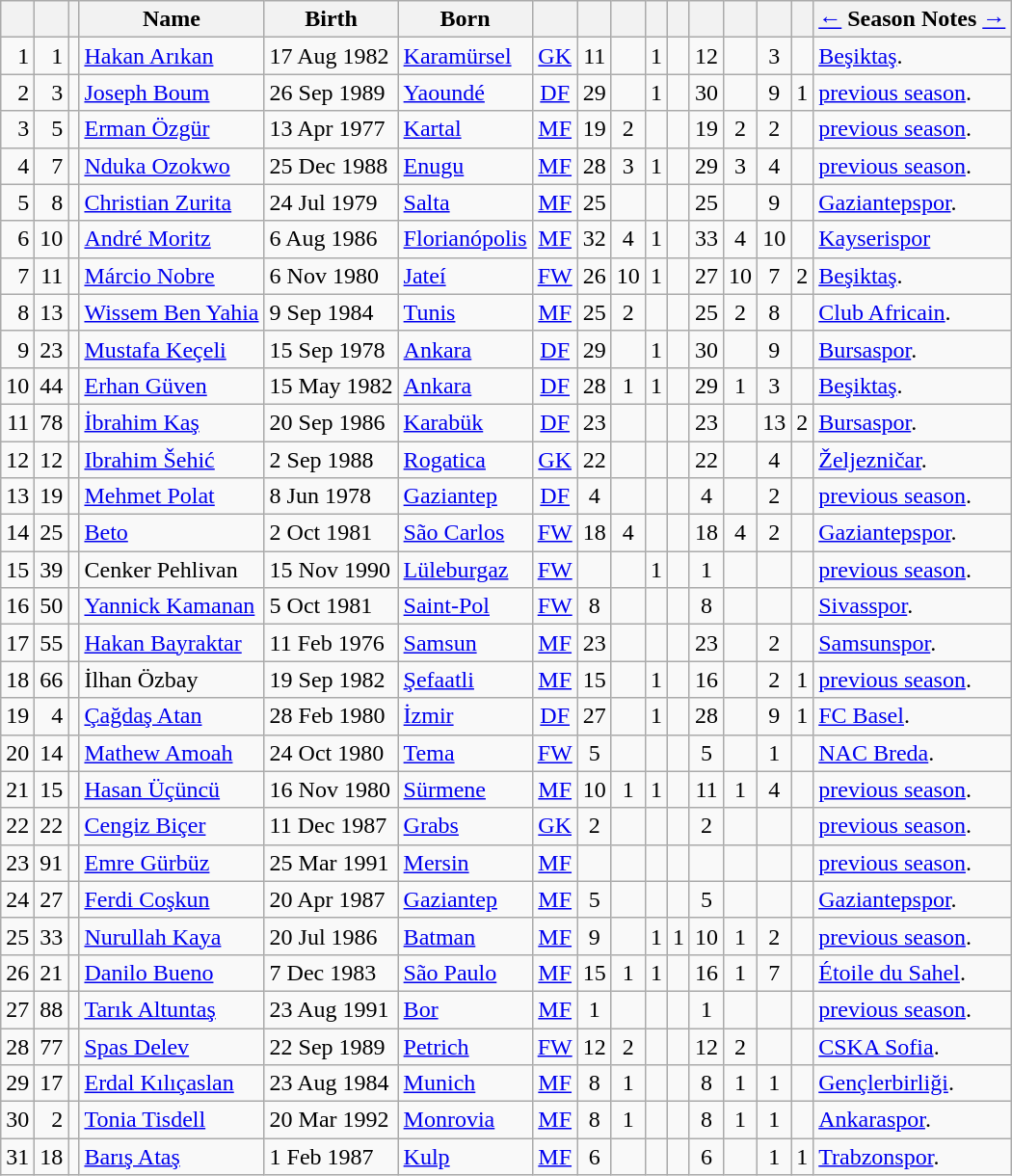<table class="wikitable sortable">
<tr>
<th></th>
<th></th>
<th></th>
<th>Name</th>
<th>Birth</th>
<th>Born</th>
<th></th>
<th></th>
<th></th>
<th></th>
<th></th>
<th></th>
<th></th>
<th></th>
<th></th>
<th><a href='#'>←</a> Season Notes <a href='#'>→</a></th>
</tr>
<tr>
<td align="right">1</td>
<td align="right">1</td>
<td></td>
<td><a href='#'>Hakan Arıkan</a></td>
<td>17 Aug 1982</td>
<td><a href='#'>Karamürsel</a></td>
<td align="center"><a href='#'>GK</a></td>
<td align="center">11</td>
<td></td>
<td align="center">1</td>
<td></td>
<td align="center">12</td>
<td></td>
<td align="center">3</td>
<td></td>
<td> <a href='#'>Beşiktaş</a>.</td>
</tr>
<tr>
<td align="right">2</td>
<td align="right">3</td>
<td></td>
<td><a href='#'>Joseph Boum</a></td>
<td>26 Sep 1989</td>
<td><a href='#'>Yaoundé</a></td>
<td align="center"><a href='#'>DF</a></td>
<td align="center">29</td>
<td></td>
<td align="center">1</td>
<td></td>
<td align="center">30</td>
<td></td>
<td align="center">9</td>
<td align="center">1</td>
<td> <a href='#'>previous season</a>.</td>
</tr>
<tr>
<td align="right">3</td>
<td align="right">5</td>
<td></td>
<td><a href='#'>Erman Özgür</a></td>
<td>13 Apr 1977</td>
<td><a href='#'>Kartal</a></td>
<td align="center"><a href='#'>MF</a></td>
<td align="center">19</td>
<td align="center">2</td>
<td></td>
<td></td>
<td align="center">19</td>
<td align="center">2</td>
<td align="center">2</td>
<td></td>
<td> <a href='#'>previous season</a>.</td>
</tr>
<tr>
<td align="right">4</td>
<td align="right">7</td>
<td></td>
<td><a href='#'>Nduka Ozokwo</a></td>
<td>25 Dec 1988</td>
<td><a href='#'>Enugu</a></td>
<td align="center"><a href='#'>MF</a></td>
<td align="center">28</td>
<td align="center">3</td>
<td align="center">1</td>
<td></td>
<td align="center">29</td>
<td align="center">3</td>
<td align="center">4</td>
<td></td>
<td> <a href='#'>previous season</a>.</td>
</tr>
<tr>
<td align="right">5</td>
<td align="right">8</td>
<td></td>
<td><a href='#'>Christian Zurita</a></td>
<td>24 Jul 1979</td>
<td><a href='#'>Salta</a></td>
<td align="center"><a href='#'>MF</a></td>
<td align="center">25</td>
<td></td>
<td></td>
<td></td>
<td align="center">25</td>
<td></td>
<td align="center">9</td>
<td></td>
<td> <a href='#'>Gaziantepspor</a>.</td>
</tr>
<tr>
<td align="right">6</td>
<td align="right">10</td>
<td></td>
<td><a href='#'>André Moritz</a></td>
<td>6 Aug 1986</td>
<td><a href='#'>Florianópolis</a></td>
<td align="center"><a href='#'>MF</a></td>
<td align="center">32</td>
<td align="center">4</td>
<td align="center">1</td>
<td></td>
<td align="center">33</td>
<td align="center">4</td>
<td align="center">10</td>
<td></td>
<td> <a href='#'>Kayserispor</a></td>
</tr>
<tr>
<td align="right">7</td>
<td align="right">11</td>
<td></td>
<td><a href='#'>Márcio Nobre</a></td>
<td>6 Nov 1980</td>
<td><a href='#'>Jateí</a></td>
<td align="center"><a href='#'>FW</a></td>
<td align="center">26</td>
<td align="center">10</td>
<td align="center">1</td>
<td></td>
<td align="center">27</td>
<td align="center">10</td>
<td align="center">7</td>
<td align="center">2</td>
<td> <a href='#'>Beşiktaş</a>.</td>
</tr>
<tr>
<td align="right">8</td>
<td align="right">13</td>
<td></td>
<td><a href='#'>Wissem Ben Yahia</a></td>
<td>9 Sep 1984</td>
<td><a href='#'>Tunis</a></td>
<td align="center"><a href='#'>MF</a></td>
<td align="center">25</td>
<td align="center">2</td>
<td></td>
<td></td>
<td align="center">25</td>
<td align="center">2</td>
<td align="center">8</td>
<td></td>
<td> <a href='#'>Club Africain</a>.</td>
</tr>
<tr>
<td align="right">9</td>
<td align="right">23</td>
<td></td>
<td><a href='#'>Mustafa Keçeli</a></td>
<td>15 Sep 1978</td>
<td><a href='#'>Ankara</a></td>
<td align="center"><a href='#'>DF</a></td>
<td align="center">29</td>
<td></td>
<td align="center">1</td>
<td></td>
<td align="center">30</td>
<td></td>
<td align="center">9</td>
<td></td>
<td> <a href='#'>Bursaspor</a>.</td>
</tr>
<tr>
<td align="right">10</td>
<td align="right">44</td>
<td></td>
<td><a href='#'>Erhan Güven</a></td>
<td>15 May 1982</td>
<td><a href='#'>Ankara</a></td>
<td align="center"><a href='#'>DF</a></td>
<td align="center">28</td>
<td align="center">1</td>
<td align="center">1</td>
<td></td>
<td align="center">29</td>
<td align="center">1</td>
<td align="center">3</td>
<td></td>
<td> <a href='#'>Beşiktaş</a>.</td>
</tr>
<tr>
<td align="right">11</td>
<td align="right">78</td>
<td></td>
<td><a href='#'>İbrahim Kaş</a></td>
<td>20 Sep 1986</td>
<td><a href='#'>Karabük</a></td>
<td align="center"><a href='#'>DF</a></td>
<td align="center">23</td>
<td></td>
<td></td>
<td></td>
<td align="center">23</td>
<td></td>
<td align="center">13</td>
<td align="center">2</td>
<td> <a href='#'>Bursaspor</a>.</td>
</tr>
<tr>
<td align="right">12</td>
<td align="right">12</td>
<td></td>
<td><a href='#'>Ibrahim Šehić</a></td>
<td>2 Sep 1988</td>
<td><a href='#'>Rogatica</a></td>
<td align="center"><a href='#'>GK</a></td>
<td align="center">22</td>
<td></td>
<td></td>
<td></td>
<td align="center">22</td>
<td></td>
<td align="center">4</td>
<td></td>
<td> <a href='#'>Željezničar</a>.</td>
</tr>
<tr>
<td align="right">13</td>
<td align="right">19</td>
<td></td>
<td><a href='#'>Mehmet Polat</a></td>
<td>8 Jun 1978</td>
<td><a href='#'>Gaziantep</a></td>
<td align="center"><a href='#'>DF</a></td>
<td align="center">4</td>
<td></td>
<td></td>
<td></td>
<td align="center">4</td>
<td></td>
<td align="center">2</td>
<td></td>
<td> <a href='#'>previous season</a>.</td>
</tr>
<tr>
<td align="right">14</td>
<td align="right">25</td>
<td></td>
<td><a href='#'>Beto</a></td>
<td>2 Oct 1981</td>
<td><a href='#'>São Carlos</a></td>
<td align="center"><a href='#'>FW</a></td>
<td align="center">18</td>
<td align="center">4</td>
<td></td>
<td></td>
<td align="center">18</td>
<td align="center">4</td>
<td align="center">2</td>
<td></td>
<td> <a href='#'>Gaziantepspor</a>.</td>
</tr>
<tr>
<td align="right">15</td>
<td align="right">39</td>
<td></td>
<td>Cenker Pehlivan</td>
<td>15 Nov 1990</td>
<td><a href='#'>Lüleburgaz</a></td>
<td align="center"><a href='#'>FW</a></td>
<td></td>
<td></td>
<td align="center">1</td>
<td></td>
<td align="center">1</td>
<td></td>
<td></td>
<td></td>
<td> <a href='#'>previous season</a>.</td>
</tr>
<tr>
<td align="right">16</td>
<td align="right">50</td>
<td></td>
<td><a href='#'>Yannick Kamanan</a></td>
<td>5 Oct 1981</td>
<td><a href='#'>Saint-Pol</a></td>
<td align="center"><a href='#'>FW</a></td>
<td align="center">8</td>
<td></td>
<td></td>
<td></td>
<td align="center">8</td>
<td></td>
<td></td>
<td></td>
<td> <a href='#'>Sivasspor</a>.</td>
</tr>
<tr>
<td align="right">17</td>
<td align="right">55</td>
<td></td>
<td><a href='#'>Hakan Bayraktar</a></td>
<td>11 Feb 1976</td>
<td><a href='#'>Samsun</a></td>
<td align="center"><a href='#'>MF</a></td>
<td align="center">23</td>
<td></td>
<td></td>
<td></td>
<td align="center">23</td>
<td></td>
<td align="center">2</td>
<td></td>
<td> <a href='#'>Samsunspor</a>.</td>
</tr>
<tr>
<td align="right">18</td>
<td align="right">66</td>
<td></td>
<td>İlhan Özbay</td>
<td>19 Sep 1982</td>
<td><a href='#'>Şefaatli</a></td>
<td align="center"><a href='#'>MF</a></td>
<td align="center">15</td>
<td></td>
<td align="center">1</td>
<td></td>
<td align="center">16</td>
<td></td>
<td align="center">2</td>
<td align="center">1</td>
<td> <a href='#'>previous season</a>.</td>
</tr>
<tr>
<td align="right">19</td>
<td align="right">4</td>
<td></td>
<td><a href='#'>Çağdaş Atan</a></td>
<td>28 Feb 1980</td>
<td><a href='#'>İzmir</a></td>
<td align="center"><a href='#'>DF</a></td>
<td align="center">27</td>
<td></td>
<td align="center">1</td>
<td></td>
<td align="center">28</td>
<td></td>
<td align="center">9</td>
<td align="center">1</td>
<td> <a href='#'>FC Basel</a>.</td>
</tr>
<tr>
<td align="right">20</td>
<td align="right">14</td>
<td></td>
<td><a href='#'>Mathew Amoah</a></td>
<td>24 Oct 1980</td>
<td><a href='#'>Tema</a></td>
<td align="center"><a href='#'>FW</a></td>
<td align="center">5</td>
<td></td>
<td></td>
<td></td>
<td align="center">5</td>
<td></td>
<td align="center">1</td>
<td></td>
<td> <a href='#'>NAC Breda</a>.</td>
</tr>
<tr>
<td align="right">21</td>
<td align="right">15</td>
<td></td>
<td><a href='#'>Hasan Üçüncü</a></td>
<td>16 Nov 1980</td>
<td><a href='#'>Sürmene</a></td>
<td align="center"><a href='#'>MF</a></td>
<td align="center">10</td>
<td align="center">1</td>
<td align="center">1</td>
<td></td>
<td align="center">11</td>
<td align="center">1</td>
<td align="center">4</td>
<td></td>
<td> <a href='#'>previous season</a>.</td>
</tr>
<tr>
<td align="right">22</td>
<td align="right">22</td>
<td></td>
<td><a href='#'>Cengiz Biçer</a></td>
<td>11 Dec 1987</td>
<td><a href='#'>Grabs</a></td>
<td align="center"><a href='#'>GK</a></td>
<td align="center">2</td>
<td></td>
<td></td>
<td></td>
<td align="center">2</td>
<td></td>
<td></td>
<td></td>
<td> <a href='#'>previous season</a>.</td>
</tr>
<tr>
<td align="right">23</td>
<td align="right">91</td>
<td></td>
<td><a href='#'>Emre Gürbüz</a></td>
<td>25 Mar 1991</td>
<td><a href='#'>Mersin</a></td>
<td align="center"><a href='#'>MF</a></td>
<td></td>
<td></td>
<td></td>
<td></td>
<td></td>
<td></td>
<td></td>
<td></td>
<td> <a href='#'>previous season</a>.</td>
</tr>
<tr>
<td align="right">24</td>
<td align="right">27</td>
<td></td>
<td><a href='#'>Ferdi Coşkun</a></td>
<td>20 Apr 1987</td>
<td><a href='#'>Gaziantep</a></td>
<td align="center"><a href='#'>MF</a></td>
<td align="center">5</td>
<td></td>
<td></td>
<td></td>
<td align="center">5</td>
<td></td>
<td></td>
<td></td>
<td> <a href='#'>Gaziantepspor</a>.</td>
</tr>
<tr>
<td align="right">25</td>
<td align="right">33</td>
<td></td>
<td><a href='#'>Nurullah Kaya</a></td>
<td>20 Jul 1986</td>
<td><a href='#'>Batman</a></td>
<td align="center"><a href='#'>MF</a></td>
<td align="center">9</td>
<td></td>
<td align="center">1</td>
<td align="center">1</td>
<td align="center">10</td>
<td align="center">1</td>
<td align="center">2</td>
<td></td>
<td> <a href='#'>previous season</a>.</td>
</tr>
<tr>
<td align="right">26</td>
<td align="right">21</td>
<td></td>
<td><a href='#'>Danilo Bueno</a></td>
<td>7 Dec 1983</td>
<td><a href='#'>São Paulo</a></td>
<td align="center"><a href='#'>MF</a></td>
<td align="center">15</td>
<td align="center">1</td>
<td align="center">1</td>
<td></td>
<td align="center">16</td>
<td align="center">1</td>
<td align="center">7</td>
<td></td>
<td> <a href='#'>Étoile du Sahel</a>.</td>
</tr>
<tr>
<td align="right">27</td>
<td align="right">88</td>
<td></td>
<td><a href='#'>Tarık Altuntaş</a></td>
<td>23 Aug 1991</td>
<td><a href='#'>Bor</a></td>
<td align="center"><a href='#'>MF</a></td>
<td align="center">1</td>
<td></td>
<td></td>
<td></td>
<td align="center">1</td>
<td></td>
<td></td>
<td></td>
<td> <a href='#'>previous season</a>.</td>
</tr>
<tr>
<td align="right">28</td>
<td align="right">77</td>
<td></td>
<td><a href='#'>Spas Delev</a></td>
<td>22 Sep 1989</td>
<td><a href='#'>Petrich</a></td>
<td align="center"><a href='#'>FW</a></td>
<td align="center">12</td>
<td align="center">2</td>
<td></td>
<td></td>
<td align="center">12</td>
<td align="center">2</td>
<td></td>
<td></td>
<td> <a href='#'>CSKA Sofia</a>.</td>
</tr>
<tr>
<td align="right">29</td>
<td align="right">17</td>
<td></td>
<td><a href='#'>Erdal Kılıçaslan</a></td>
<td>23 Aug 1984</td>
<td><a href='#'>Munich</a></td>
<td align="center"><a href='#'>MF</a></td>
<td align="center">8</td>
<td align="center">1</td>
<td></td>
<td></td>
<td align="center">8</td>
<td align="center">1</td>
<td align="center">1</td>
<td></td>
<td> <a href='#'>Gençlerbirliği</a>.</td>
</tr>
<tr>
<td align="right">30</td>
<td align="right">2</td>
<td></td>
<td><a href='#'>Tonia Tisdell</a></td>
<td>20 Mar 1992</td>
<td><a href='#'>Monrovia</a></td>
<td align="center"><a href='#'>MF</a></td>
<td align="center">8</td>
<td align="center">1</td>
<td></td>
<td></td>
<td align="center">8</td>
<td align="center">1</td>
<td align="center">1</td>
<td></td>
<td> <a href='#'>Ankaraspor</a>.</td>
</tr>
<tr>
<td align="right">31</td>
<td align="right">18</td>
<td></td>
<td><a href='#'>Barış Ataş</a></td>
<td>1 Feb 1987</td>
<td><a href='#'>Kulp</a></td>
<td align="center"><a href='#'>MF</a></td>
<td align="center">6</td>
<td></td>
<td></td>
<td></td>
<td align="center">6</td>
<td></td>
<td align="center">1</td>
<td align="center">1</td>
<td> <a href='#'>Trabzonspor</a>.</td>
</tr>
</table>
